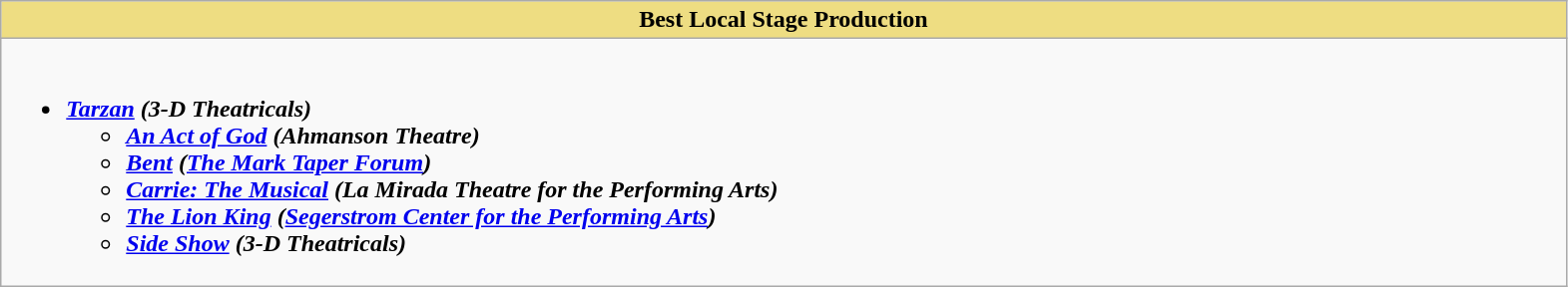<table class=wikitable>
<tr>
<th style="background:#EEDD82; width:50%">Best Local Stage Production</th>
</tr>
<tr>
<td valign="top"><br><ul><li><strong><em><a href='#'>Tarzan</a><em> (3-D Theatricals)<strong><ul><li></em><a href='#'>An Act of God</a><em> (Ahmanson Theatre)</li><li></em><a href='#'>Bent</a><em> (<a href='#'>The Mark Taper Forum</a>)</li><li></em><a href='#'>Carrie: The Musical</a><em> (La Mirada Theatre for the Performing Arts)</li><li></em><a href='#'>The Lion King</a><em> (<a href='#'>Segerstrom Center for the Performing Arts</a>)</li><li></em><a href='#'>Side Show</a><em> (3-D Theatricals)</li></ul></li></ul></td>
</tr>
</table>
